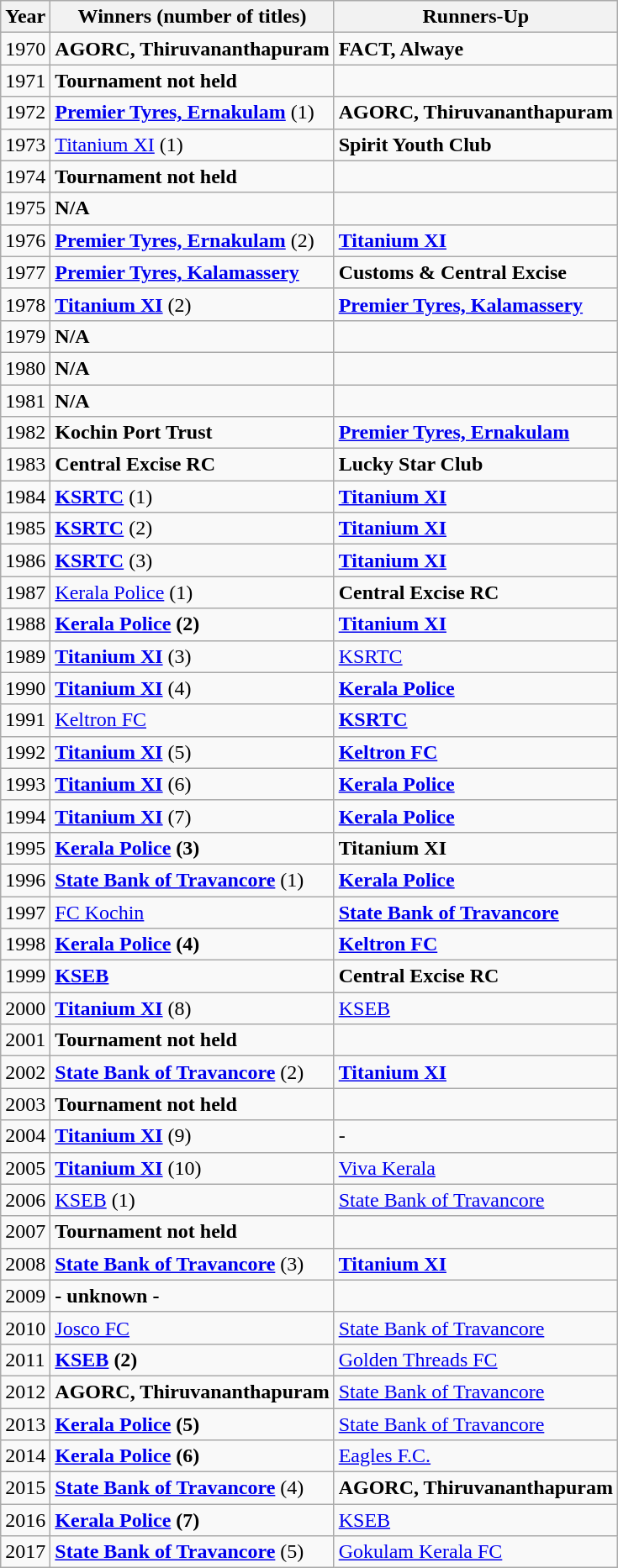<table class="wikitable">
<tr>
<th>Year</th>
<th>Winners (number of titles)</th>
<th>Runners-Up</th>
</tr>
<tr>
<td align="center">1970</td>
<td><strong>AGORC, Thiruvananthapuram</strong></td>
<td><strong>FACT, Alwaye</strong></td>
</tr>
<tr>
<td align="center">1971</td>
<td><strong>Tournament not held</strong></td>
<td></td>
</tr>
<tr>
<td align="center">1972</td>
<td><a href='#'><strong>Premier Tyres, Ernakulam</strong></a> (1)</td>
<td><strong>AGORC, Thiruvananthapuram</strong></td>
</tr>
<tr>
<td align="center">1973</td>
<td><a href='#'>Titanium XI</a> (1)</td>
<td><strong>Spirit Youth Club</strong></td>
</tr>
<tr>
<td align="center">1974</td>
<td><strong>Tournament not held</strong></td>
<td></td>
</tr>
<tr>
<td align="center">1975</td>
<td><strong>N/A</strong></td>
<td></td>
</tr>
<tr>
<td align="center">1976</td>
<td><a href='#'><strong>Premier Tyres, Ernakulam</strong></a> (2)</td>
<td><a href='#'><strong>Titanium XI</strong></a></td>
</tr>
<tr>
<td align="center">1977</td>
<td><a href='#'><strong>Premier Tyres, Kalamassery</strong></a></td>
<td><strong>Customs & Central Excise</strong></td>
</tr>
<tr>
<td align="center">1978</td>
<td><a href='#'><strong>Titanium XI</strong></a> (2)</td>
<td><a href='#'><strong>Premier Tyres, Kalamassery</strong></a></td>
</tr>
<tr>
<td>1979</td>
<td><strong>N/A</strong></td>
<td></td>
</tr>
<tr>
<td>1980</td>
<td><strong>N/A</strong></td>
<td></td>
</tr>
<tr>
<td>1981</td>
<td><strong>N/A</strong></td>
<td></td>
</tr>
<tr>
<td>1982</td>
<td><strong>Kochin Port Trust</strong></td>
<td><a href='#'><strong>Premier Tyres, Ernakulam</strong></a></td>
</tr>
<tr>
<td>1983</td>
<td><strong>Central Excise RC</strong></td>
<td><strong>Lucky Star Club</strong></td>
</tr>
<tr>
<td>1984</td>
<td><a href='#'><strong>KSRTC</strong></a> (1)</td>
<td><a href='#'><strong>Titanium XI</strong></a></td>
</tr>
<tr>
<td>1985</td>
<td><a href='#'><strong>KSRTC</strong></a> (2)</td>
<td><a href='#'><strong>Titanium XI</strong></a></td>
</tr>
<tr>
<td>1986</td>
<td><a href='#'><strong>KSRTC</strong></a> (3)</td>
<td><a href='#'><strong>Titanium XI</strong></a></td>
</tr>
<tr>
<td>1987</td>
<td><a href='#'>Kerala Police</a> (1)</td>
<td><strong>Central Excise RC</strong></td>
</tr>
<tr>
<td>1988</td>
<td><strong><a href='#'>Kerala Police</a> (2)</strong></td>
<td><a href='#'><strong>Titanium XI</strong></a></td>
</tr>
<tr>
<td>1989</td>
<td><a href='#'><strong>Titanium XI</strong></a> (3)</td>
<td><a href='#'>KSRTC</a></td>
</tr>
<tr>
<td>1990</td>
<td><a href='#'><strong>Titanium XI</strong></a> (4)</td>
<td><strong><a href='#'>Kerala Police</a></strong></td>
</tr>
<tr>
<td>1991</td>
<td><a href='#'>Keltron FC</a></td>
<td><a href='#'><strong>KSRTC</strong></a></td>
</tr>
<tr>
<td>1992</td>
<td><a href='#'><strong>Titanium XI</strong></a> (5)</td>
<td><a href='#'><strong>Keltron FC</strong></a></td>
</tr>
<tr>
<td>1993</td>
<td><a href='#'><strong>Titanium XI</strong></a> (6)</td>
<td><strong><a href='#'>Kerala Police</a></strong></td>
</tr>
<tr>
<td>1994</td>
<td><a href='#'><strong>Titanium XI</strong></a> (7)</td>
<td><strong><a href='#'>Kerala Police</a></strong></td>
</tr>
<tr>
<td>1995</td>
<td><strong><a href='#'>Kerala Police</a> (3)</strong></td>
<td><strong>Titanium XI</strong></td>
</tr>
<tr>
<td>1996</td>
<td><a href='#'><strong>State Bank of Travancore</strong></a> (1)</td>
<td><strong><a href='#'>Kerala Police</a></strong></td>
</tr>
<tr>
<td>1997</td>
<td><a href='#'>FC Kochin</a></td>
<td><a href='#'><strong>State Bank of Travancore</strong></a></td>
</tr>
<tr>
<td>1998</td>
<td><strong><a href='#'>Kerala Police</a> (4)</strong></td>
<td><a href='#'><strong>Keltron FC</strong></a></td>
</tr>
<tr>
<td>1999</td>
<td><strong><a href='#'>KSEB</a></strong></td>
<td><strong>Central Excise RC</strong></td>
</tr>
<tr>
<td>2000</td>
<td><a href='#'><strong>Titanium XI</strong></a> (8)</td>
<td><a href='#'>KSEB</a></td>
</tr>
<tr>
<td>2001</td>
<td><strong>Tournament not held</strong></td>
<td></td>
</tr>
<tr>
<td>2002</td>
<td><a href='#'><strong>State Bank of Travancore</strong></a> (2)</td>
<td><a href='#'><strong>Titanium XI</strong></a></td>
</tr>
<tr>
<td>2003</td>
<td><strong>Tournament not held</strong></td>
<td></td>
</tr>
<tr>
<td>2004</td>
<td><a href='#'><strong>Titanium XI</strong></a> (9)</td>
<td>-</td>
</tr>
<tr>
<td>2005</td>
<td><a href='#'><strong>Titanium XI</strong></a> (10)</td>
<td><a href='#'>Viva Kerala</a></td>
</tr>
<tr>
<td>2006</td>
<td><a href='#'>KSEB</a> (1)</td>
<td><a href='#'>State Bank of Travancore</a></td>
</tr>
<tr>
<td>2007</td>
<td><strong>Tournament not held</strong></td>
<td></td>
</tr>
<tr>
<td>2008</td>
<td><a href='#'><strong>State Bank of Travancore</strong></a> (3)</td>
<td><a href='#'><strong>Titanium XI</strong></a></td>
</tr>
<tr>
<td>2009</td>
<td><strong>- unknown -</strong></td>
<td></td>
</tr>
<tr>
<td>2010</td>
<td><a href='#'>Josco FC</a></td>
<td><a href='#'>State Bank of Travancore</a></td>
</tr>
<tr>
<td>2011</td>
<td><strong><a href='#'>KSEB</a> (2)</strong></td>
<td><a href='#'>Golden Threads FC</a></td>
</tr>
<tr>
<td>2012</td>
<td><strong>AGORC, Thiruvananthapuram</strong></td>
<td><a href='#'>State Bank of Travancore</a></td>
</tr>
<tr>
<td>2013</td>
<td><strong><a href='#'>Kerala Police</a> (5)</strong></td>
<td><a href='#'>State Bank of Travancore</a></td>
</tr>
<tr>
<td>2014</td>
<td><strong><a href='#'>Kerala Police</a> (6)</strong></td>
<td><a href='#'>Eagles F.C.</a></td>
</tr>
<tr>
<td>2015</td>
<td><a href='#'><strong>State Bank of Travancore</strong></a> (4)</td>
<td><strong>AGORC, Thiruvananthapuram</strong></td>
</tr>
<tr>
<td>2016</td>
<td><strong><a href='#'>Kerala Police</a> (7)</strong></td>
<td><a href='#'>KSEB</a></td>
</tr>
<tr>
<td>2017</td>
<td><a href='#'><strong>State Bank of Travancore</strong></a> (5)</td>
<td><a href='#'>Gokulam Kerala FC</a></td>
</tr>
</table>
